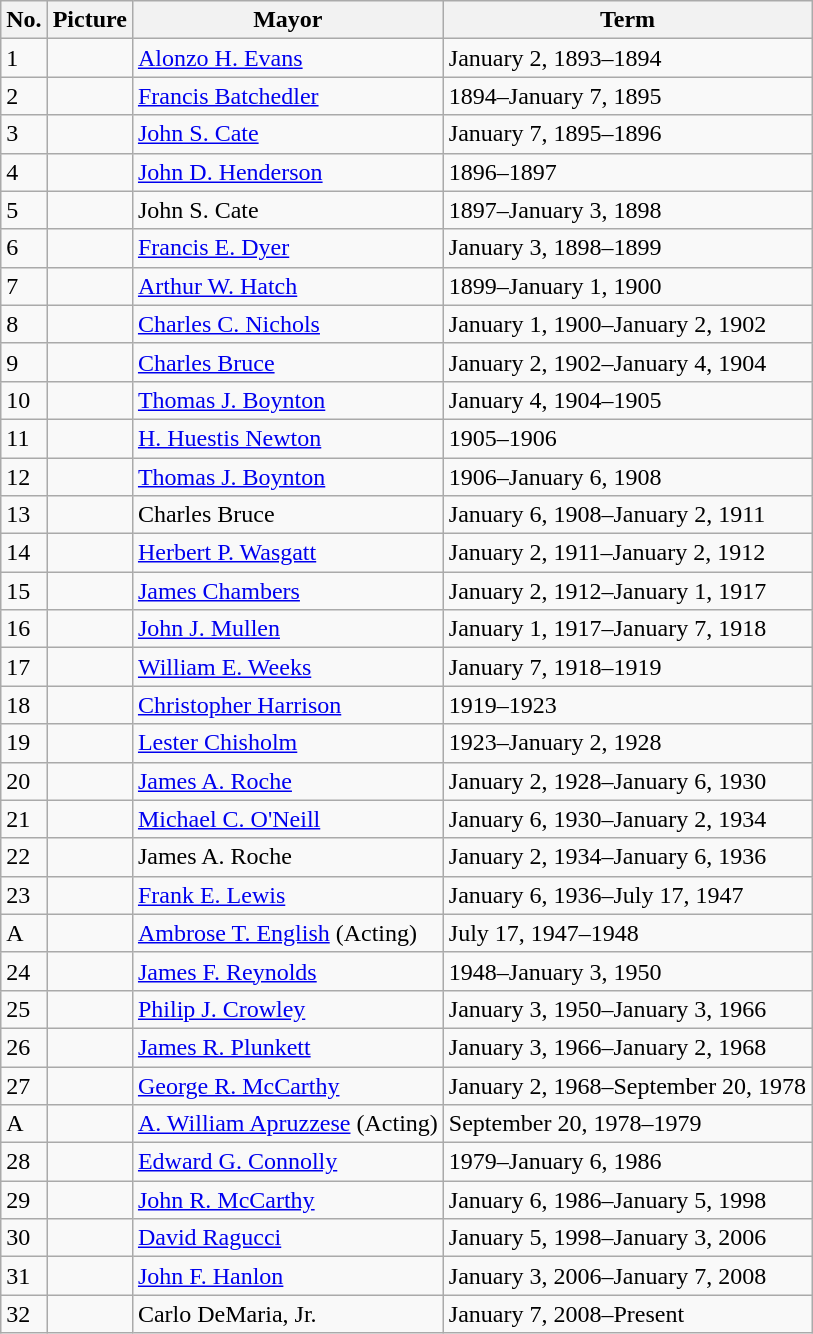<table class="wikitable">
<tr>
<th>No.</th>
<th>Picture</th>
<th>Mayor</th>
<th>Term</th>
</tr>
<tr>
<td>1</td>
<td><br></td>
<td><a href='#'>Alonzo H. Evans</a></td>
<td>January 2, 1893–1894</td>
</tr>
<tr>
<td>2</td>
<td><br></td>
<td><a href='#'>Francis Batchedler</a></td>
<td>1894–January 7, 1895</td>
</tr>
<tr>
<td>3</td>
<td></td>
<td><a href='#'>John S. Cate</a></td>
<td>January 7, 1895–1896</td>
</tr>
<tr>
<td>4</td>
<td><br></td>
<td><a href='#'>John D. Henderson</a></td>
<td>1896–1897</td>
</tr>
<tr>
<td>5</td>
<td><br></td>
<td>John S. Cate</td>
<td>1897–January 3, 1898</td>
</tr>
<tr>
<td>6</td>
<td><br></td>
<td><a href='#'>Francis E. Dyer</a></td>
<td>January 3, 1898–1899</td>
</tr>
<tr>
<td>7</td>
<td><br></td>
<td><a href='#'>Arthur W. Hatch</a></td>
<td>1899–January 1, 1900</td>
</tr>
<tr>
<td>8</td>
<td></td>
<td><a href='#'>Charles C. Nichols</a></td>
<td>January 1, 1900–January 2, 1902</td>
</tr>
<tr>
<td>9</td>
<td><br></td>
<td><a href='#'>Charles Bruce</a></td>
<td>January 2, 1902–January 4, 1904</td>
</tr>
<tr>
<td>10</td>
<td></td>
<td><a href='#'>Thomas J. Boynton</a></td>
<td>January 4, 1904–1905</td>
</tr>
<tr>
<td>11</td>
<td><br></td>
<td><a href='#'>H. Huestis Newton</a></td>
<td>1905–1906</td>
</tr>
<tr>
<td>12</td>
<td></td>
<td><a href='#'>Thomas J. Boynton</a></td>
<td>1906–January 6, 1908</td>
</tr>
<tr>
<td>13</td>
<td></td>
<td>Charles Bruce</td>
<td>January 6, 1908–January 2, 1911</td>
</tr>
<tr>
<td>14</td>
<td></td>
<td><a href='#'>Herbert P. Wasgatt</a></td>
<td>January 2, 1911–January 2, 1912</td>
</tr>
<tr>
<td>15</td>
<td><br></td>
<td><a href='#'>James Chambers</a></td>
<td>January 2, 1912–January 1, 1917</td>
</tr>
<tr>
<td>16</td>
<td><br></td>
<td><a href='#'>John J. Mullen</a></td>
<td>January 1, 1917–January 7, 1918</td>
</tr>
<tr>
<td>17</td>
<td><br></td>
<td><a href='#'>William E. Weeks</a></td>
<td>January 7, 1918–1919</td>
</tr>
<tr>
<td>18</td>
<td><br></td>
<td><a href='#'>Christopher Harrison</a></td>
<td>1919–1923</td>
</tr>
<tr>
<td>19</td>
<td><br></td>
<td><a href='#'>Lester Chisholm</a></td>
<td>1923–January 2, 1928</td>
</tr>
<tr>
<td>20</td>
<td><br></td>
<td><a href='#'>James A. Roche</a></td>
<td>January 2, 1928–January 6, 1930</td>
</tr>
<tr>
<td>21</td>
<td><br></td>
<td><a href='#'>Michael C. O'Neill</a></td>
<td>January 6, 1930–January 2, 1934</td>
</tr>
<tr>
<td>22</td>
<td></td>
<td>James A. Roche</td>
<td>January 2, 1934–January 6, 1936</td>
</tr>
<tr>
<td>23</td>
<td><br></td>
<td><a href='#'>Frank E. Lewis</a></td>
<td>January 6, 1936–July 17, 1947</td>
</tr>
<tr>
<td>A</td>
<td><br></td>
<td><a href='#'>Ambrose T. English</a> (Acting)</td>
<td>July 17, 1947–1948</td>
</tr>
<tr>
<td>24</td>
<td><br></td>
<td><a href='#'>James F. Reynolds</a></td>
<td>1948–January 3, 1950</td>
</tr>
<tr>
<td>25</td>
<td><br></td>
<td><a href='#'>Philip J. Crowley</a></td>
<td>January 3, 1950–January 3, 1966</td>
</tr>
<tr>
<td>26</td>
<td><br></td>
<td><a href='#'>James R. Plunkett</a></td>
<td>January 3, 1966–January 2, 1968</td>
</tr>
<tr>
<td>27</td>
<td><br></td>
<td><a href='#'>George R. McCarthy</a></td>
<td>January 2, 1968–September 20, 1978</td>
</tr>
<tr>
<td>A</td>
<td><br></td>
<td><a href='#'>A. William Apruzzese</a> (Acting)</td>
<td>September 20, 1978–1979</td>
</tr>
<tr>
<td>28</td>
<td><br></td>
<td><a href='#'>Edward G. Connolly</a></td>
<td>1979–January 6, 1986</td>
</tr>
<tr>
<td>29</td>
<td><br></td>
<td><a href='#'>John R. McCarthy</a></td>
<td>January 6, 1986–January 5, 1998</td>
</tr>
<tr>
<td>30</td>
<td><br></td>
<td><a href='#'>David Ragucci</a></td>
<td>January 5, 1998–January 3, 2006</td>
</tr>
<tr>
<td>31</td>
<td><br></td>
<td><a href='#'>John F. Hanlon</a></td>
<td>January 3, 2006–January 7, 2008</td>
</tr>
<tr>
<td>32</td>
<td></td>
<td>Carlo DeMaria, Jr.</td>
<td>January 7, 2008–Present</td>
</tr>
</table>
